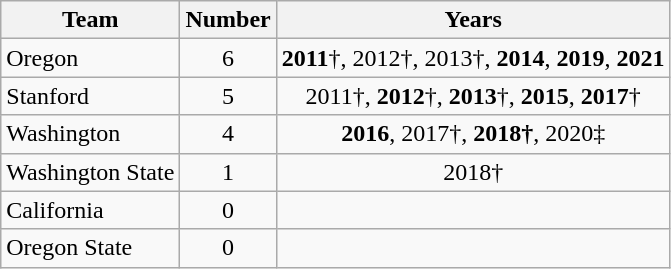<table class="wikitable sortable">
<tr>
<th>Team</th>
<th>Number</th>
<th>Years</th>
</tr>
<tr>
<td>Oregon</td>
<td style="text-align: center;">6</td>
<td style="text-align: center;"><strong>2011</strong>†, 2012†, 2013†, <strong>2014</strong>, <strong>2019</strong>, <strong>2021</strong></td>
</tr>
<tr>
<td>Stanford</td>
<td style="text-align: center;">5</td>
<td style="text-align: center;">2011†, <strong>2012</strong>†, <strong>2013</strong>†, <strong>2015</strong>, <strong>2017</strong>†</td>
</tr>
<tr>
<td>Washington</td>
<td style="text-align: center;">4</td>
<td style="text-align: center;"><strong>2016</strong>, 2017†, <strong>2018†</strong>, 2020‡</td>
</tr>
<tr>
<td>Washington State</td>
<td style="text-align: center;">1</td>
<td style="text-align: center;">2018†</td>
</tr>
<tr>
<td>California</td>
<td style="text-align: center;">0</td>
<td></td>
</tr>
<tr>
<td>Oregon State</td>
<td style="text-align: center;">0</td>
<td></td>
</tr>
</table>
